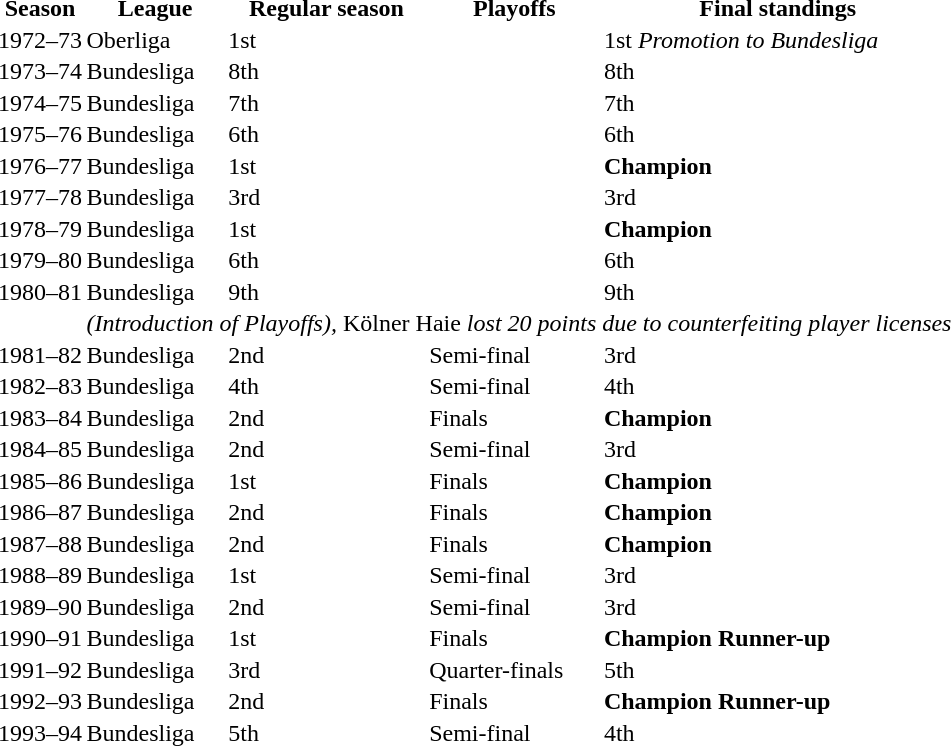<table border="0" cellpadding=1 cellspacing=1>
<tr>
<th>Season</th>
<th>League</th>
<th>Regular season</th>
<th>Playoffs</th>
<th>Final standings</th>
</tr>
<tr>
<td>1972–73</td>
<td>Oberliga</td>
<td>1st</td>
<td></td>
<td>1st <em>Promotion to Bundesliga</em></td>
</tr>
<tr>
<td>1973–74</td>
<td>Bundesliga</td>
<td>8th</td>
<td></td>
<td>8th</td>
</tr>
<tr>
<td>1974–75</td>
<td>Bundesliga</td>
<td>7th</td>
<td></td>
<td>7th</td>
</tr>
<tr>
<td>1975–76</td>
<td>Bundesliga</td>
<td>6th</td>
<td></td>
<td>6th</td>
</tr>
<tr>
<td>1976–77</td>
<td>Bundesliga</td>
<td>1st</td>
<td></td>
<td><strong>Champion</strong></td>
</tr>
<tr>
<td>1977–78</td>
<td>Bundesliga</td>
<td>3rd</td>
<td></td>
<td>3rd</td>
</tr>
<tr>
<td>1978–79</td>
<td>Bundesliga</td>
<td>1st</td>
<td></td>
<td><strong>Champion</strong></td>
</tr>
<tr>
<td>1979–80</td>
<td>Bundesliga</td>
<td>6th</td>
<td></td>
<td>6th</td>
</tr>
<tr>
<td>1980–81</td>
<td>Bundesliga</td>
<td>9th</td>
<td></td>
<td>9th</td>
</tr>
<tr>
<td></td>
<td colspan=4><em>(Introduction of Playoffs), </em>Kölner Haie<em> lost 20 points due to counterfeiting player licenses</em></td>
</tr>
<tr>
<td>1981–82</td>
<td>Bundesliga</td>
<td>2nd</td>
<td>Semi-final</td>
<td>3rd</td>
</tr>
<tr>
<td>1982–83</td>
<td>Bundesliga</td>
<td>4th</td>
<td>Semi-final</td>
<td>4th</td>
</tr>
<tr>
<td>1983–84</td>
<td>Bundesliga</td>
<td>2nd</td>
<td>Finals</td>
<td><strong>Champion</strong></td>
</tr>
<tr>
<td>1984–85</td>
<td>Bundesliga</td>
<td>2nd</td>
<td>Semi-final</td>
<td>3rd</td>
</tr>
<tr>
<td>1985–86</td>
<td>Bundesliga</td>
<td>1st</td>
<td>Finals</td>
<td><strong>Champion</strong></td>
</tr>
<tr>
<td>1986–87</td>
<td>Bundesliga</td>
<td>2nd</td>
<td>Finals</td>
<td><strong>Champion</strong></td>
</tr>
<tr>
<td>1987–88</td>
<td>Bundesliga</td>
<td>2nd</td>
<td>Finals</td>
<td><strong>Champion</strong></td>
</tr>
<tr>
<td>1988–89</td>
<td>Bundesliga</td>
<td>1st</td>
<td>Semi-final</td>
<td>3rd</td>
</tr>
<tr>
<td>1989–90</td>
<td>Bundesliga</td>
<td>2nd</td>
<td>Semi-final</td>
<td>3rd</td>
</tr>
<tr>
<td>1990–91</td>
<td>Bundesliga</td>
<td>1st</td>
<td>Finals</td>
<td><strong>Champion Runner-up</strong></td>
</tr>
<tr>
<td>1991–92</td>
<td>Bundesliga</td>
<td>3rd</td>
<td>Quarter-finals</td>
<td>5th</td>
</tr>
<tr>
<td>1992–93</td>
<td>Bundesliga</td>
<td>2nd</td>
<td>Finals</td>
<td><strong>Champion Runner-up</strong></td>
</tr>
<tr>
<td>1993–94</td>
<td>Bundesliga</td>
<td>5th</td>
<td>Semi-final</td>
<td>4th</td>
</tr>
</table>
